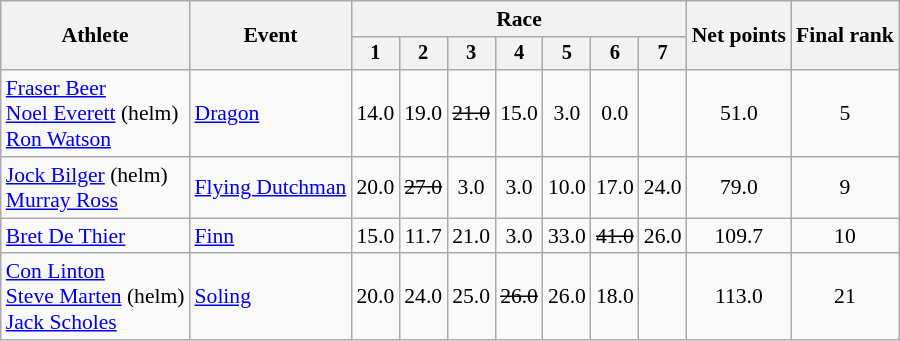<table class="wikitable" style="font-size:90%">
<tr>
<th rowspan=2>Athlete</th>
<th rowspan=2>Event</th>
<th colspan=7>Race</th>
<th rowspan=2>Net points</th>
<th rowspan=2>Final rank</th>
</tr>
<tr style="font-size:95%">
<th>1</th>
<th>2</th>
<th>3</th>
<th>4</th>
<th>5</th>
<th>6</th>
<th>7</th>
</tr>
<tr align=center>
<td align=left><a href='#'>Fraser Beer</a><br><a href='#'>Noel Everett</a> (helm)<br><a href='#'>Ron Watson</a></td>
<td align=left><a href='#'>Dragon</a></td>
<td>14.0</td>
<td>19.0</td>
<td><s>21.0</s></td>
<td>15.0</td>
<td>3.0</td>
<td>0.0</td>
<td></td>
<td>51.0</td>
<td>5</td>
</tr>
<tr align=center>
<td align=left><a href='#'>Jock Bilger</a> (helm)<br><a href='#'>Murray Ross</a></td>
<td align=left><a href='#'>Flying Dutchman</a></td>
<td>20.0</td>
<td><s>27.0</s></td>
<td>3.0</td>
<td>3.0</td>
<td>10.0</td>
<td>17.0</td>
<td>24.0</td>
<td>79.0</td>
<td>9</td>
</tr>
<tr align=center>
<td align=left><a href='#'>Bret De Thier</a></td>
<td align=left><a href='#'>Finn</a></td>
<td>15.0</td>
<td>11.7</td>
<td>21.0</td>
<td>3.0</td>
<td>33.0</td>
<td><s>41.0<br></s></td>
<td>26.0</td>
<td>109.7</td>
<td>10</td>
</tr>
<tr align=center>
<td align=left><a href='#'>Con Linton</a><br><a href='#'>Steve Marten</a> (helm)<br><a href='#'>Jack Scholes</a></td>
<td align=left><a href='#'>Soling</a></td>
<td>20.0</td>
<td>24.0</td>
<td>25.0</td>
<td><s>26.0</s></td>
<td>26.0</td>
<td>18.0</td>
<td></td>
<td>113.0</td>
<td>21</td>
</tr>
</table>
